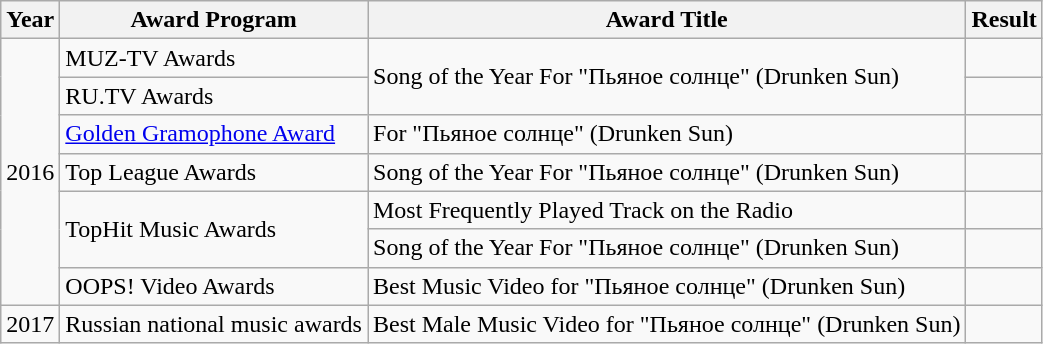<table class="wikitable">
<tr>
<th>Year</th>
<th>Award Program</th>
<th>Award Title</th>
<th>Result</th>
</tr>
<tr>
<td rowspan="7">2016</td>
<td>MUZ-TV Awards</td>
<td rowspan="2">Song of the Year For "Пьяное солнце" (Drunken Sun)</td>
<td></td>
</tr>
<tr>
<td>RU.TV Awards</td>
<td></td>
</tr>
<tr>
<td><a href='#'>Golden Gramophone Award</a></td>
<td>For "Пьяное солнце" (Drunken Sun)</td>
<td></td>
</tr>
<tr>
<td>Top League Awards</td>
<td>Song of the Year For "Пьяное солнце" (Drunken Sun)</td>
<td></td>
</tr>
<tr>
<td rowspan="2">TopHit Music Awards</td>
<td>Most Frequently Played Track on the Radio</td>
<td></td>
</tr>
<tr>
<td>Song of the Year For "Пьяное солнце" (Drunken Sun)</td>
<td></td>
</tr>
<tr>
<td>OOPS! Video Awards</td>
<td>Best Music Video for "Пьяное солнце" (Drunken Sun)</td>
<td></td>
</tr>
<tr>
<td rowspan="1">2017</td>
<td>Russian national music awards</td>
<td>Best Male Music Video for "Пьяное солнце" (Drunken Sun)</td>
<td></td>
</tr>
</table>
